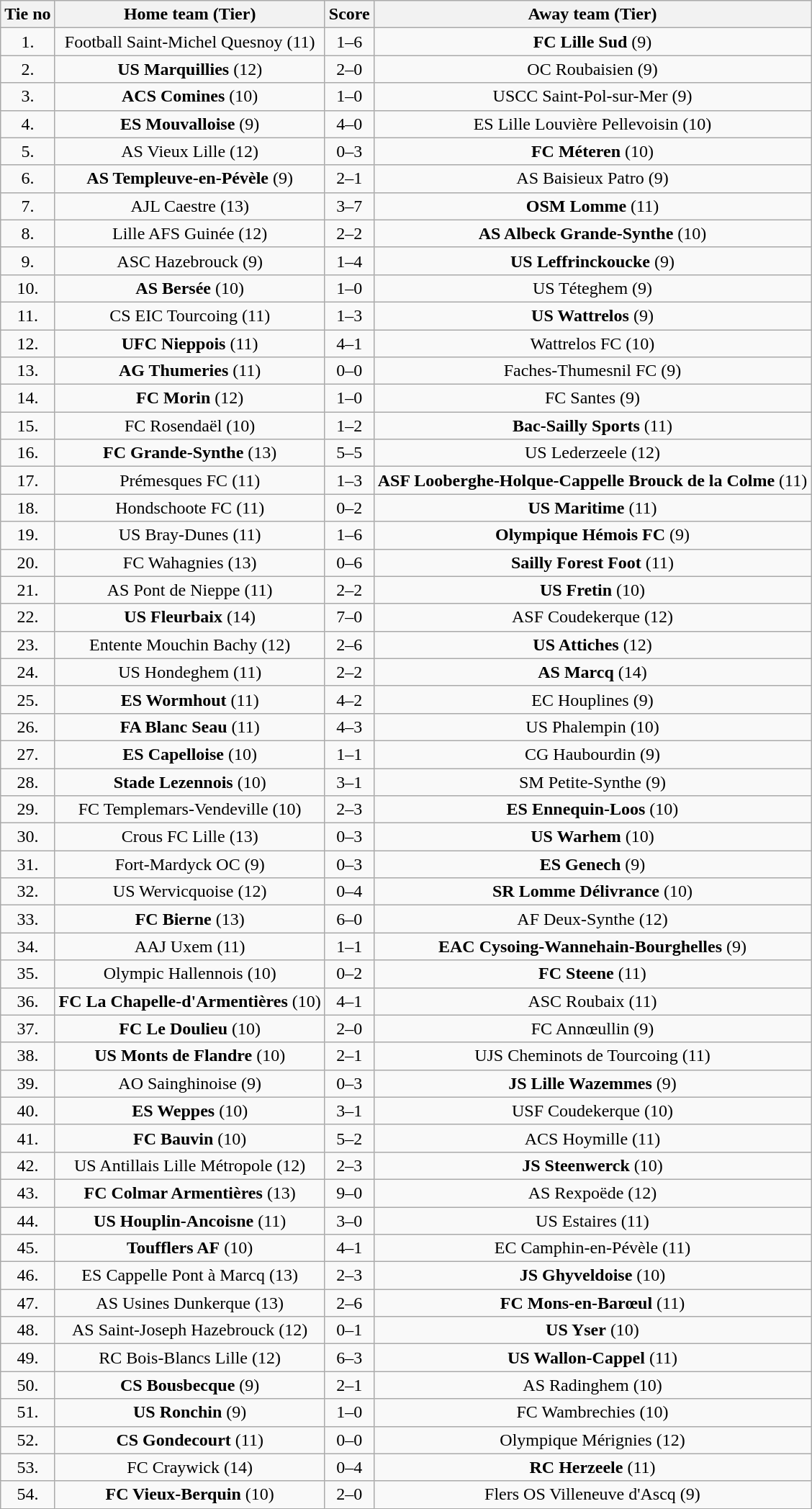<table class="wikitable" style="text-align: center">
<tr>
<th>Tie no</th>
<th>Home team (Tier)</th>
<th>Score</th>
<th>Away team (Tier)</th>
</tr>
<tr>
<td>1.</td>
<td>Football Saint-Michel Quesnoy (11)</td>
<td>1–6</td>
<td><strong>FC Lille Sud</strong> (9)</td>
</tr>
<tr>
<td>2.</td>
<td><strong>US Marquillies</strong> (12)</td>
<td>2–0</td>
<td>OC Roubaisien (9)</td>
</tr>
<tr>
<td>3.</td>
<td><strong>ACS Comines</strong> (10)</td>
<td>1–0</td>
<td>USCC Saint-Pol-sur-Mer (9)</td>
</tr>
<tr>
<td>4.</td>
<td><strong>ES Mouvalloise</strong> (9)</td>
<td>4–0</td>
<td>ES Lille Louvière Pellevoisin (10)</td>
</tr>
<tr>
<td>5.</td>
<td>AS Vieux Lille (12)</td>
<td>0–3</td>
<td><strong>FC Méteren</strong> (10)</td>
</tr>
<tr>
<td>6.</td>
<td><strong>AS Templeuve-en-Pévèle</strong> (9)</td>
<td>2–1</td>
<td>AS Baisieux Patro (9)</td>
</tr>
<tr>
<td>7.</td>
<td>AJL Caestre (13)</td>
<td>3–7</td>
<td><strong>OSM Lomme</strong> (11)</td>
</tr>
<tr>
<td>8.</td>
<td>Lille AFS Guinée (12)</td>
<td>2–2 </td>
<td><strong>AS Albeck Grande-Synthe</strong> (10)</td>
</tr>
<tr>
<td>9.</td>
<td>ASC Hazebrouck (9)</td>
<td>1–4</td>
<td><strong>US Leffrinckoucke</strong> (9)</td>
</tr>
<tr>
<td>10.</td>
<td><strong>AS Bersée</strong> (10)</td>
<td>1–0</td>
<td>US Téteghem (9)</td>
</tr>
<tr>
<td>11.</td>
<td>CS EIC Tourcoing (11)</td>
<td>1–3</td>
<td><strong>US Wattrelos</strong> (9)</td>
</tr>
<tr>
<td>12.</td>
<td><strong>UFC Nieppois</strong> (11)</td>
<td>4–1</td>
<td>Wattrelos FC (10)</td>
</tr>
<tr>
<td>13.</td>
<td><strong>AG Thumeries</strong> (11)</td>
<td>0–0 </td>
<td>Faches-Thumesnil FC (9)</td>
</tr>
<tr>
<td>14.</td>
<td><strong>FC Morin</strong> (12)</td>
<td>1–0</td>
<td>FC Santes (9)</td>
</tr>
<tr>
<td>15.</td>
<td>FC Rosendaël (10)</td>
<td>1–2</td>
<td><strong>Bac-Sailly Sports</strong> (11)</td>
</tr>
<tr>
<td>16.</td>
<td><strong>FC Grande-Synthe</strong> (13)</td>
<td>5–5 </td>
<td>US Lederzeele (12)</td>
</tr>
<tr>
<td>17.</td>
<td>Prémesques FC (11)</td>
<td>1–3</td>
<td><strong>ASF Looberghe-Holque-Cappelle Brouck de la Colme</strong> (11)</td>
</tr>
<tr>
<td>18.</td>
<td>Hondschoote FC (11)</td>
<td>0–2</td>
<td><strong>US Maritime</strong> (11)</td>
</tr>
<tr>
<td>19.</td>
<td>US Bray-Dunes (11)</td>
<td>1–6</td>
<td><strong>Olympique Hémois FC</strong> (9)</td>
</tr>
<tr>
<td>20.</td>
<td>FC Wahagnies (13)</td>
<td>0–6</td>
<td><strong>Sailly Forest Foot</strong> (11)</td>
</tr>
<tr>
<td>21.</td>
<td>AS Pont de Nieppe (11)</td>
<td>2–2 </td>
<td><strong>US Fretin</strong> (10)</td>
</tr>
<tr>
<td>22.</td>
<td><strong>US Fleurbaix</strong> (14)</td>
<td>7–0</td>
<td>ASF Coudekerque (12)</td>
</tr>
<tr>
<td>23.</td>
<td>Entente Mouchin Bachy (12)</td>
<td>2–6</td>
<td><strong>US Attiches</strong> (12)</td>
</tr>
<tr>
<td>24.</td>
<td>US Hondeghem (11)</td>
<td>2–2 </td>
<td><strong>AS Marcq</strong> (14)</td>
</tr>
<tr>
<td>25.</td>
<td><strong>ES Wormhout</strong> (11)</td>
<td>4–2</td>
<td>EC Houplines (9)</td>
</tr>
<tr>
<td>26.</td>
<td><strong>FA Blanc Seau</strong> (11)</td>
<td>4–3</td>
<td>US Phalempin (10)</td>
</tr>
<tr>
<td>27.</td>
<td><strong>ES Capelloise</strong> (10)</td>
<td>1–1 </td>
<td>CG Haubourdin (9)</td>
</tr>
<tr>
<td>28.</td>
<td><strong>Stade Lezennois</strong> (10)</td>
<td>3–1</td>
<td>SM Petite-Synthe (9)</td>
</tr>
<tr>
<td>29.</td>
<td>FC Templemars-Vendeville (10)</td>
<td>2–3</td>
<td><strong>ES Ennequin-Loos</strong> (10)</td>
</tr>
<tr>
<td>30.</td>
<td>Crous FC Lille (13)</td>
<td>0–3</td>
<td><strong>US Warhem</strong> (10)</td>
</tr>
<tr>
<td>31.</td>
<td>Fort-Mardyck OC (9)</td>
<td>0–3</td>
<td><strong>ES Genech</strong> (9)</td>
</tr>
<tr>
<td>32.</td>
<td>US Wervicquoise (12)</td>
<td>0–4</td>
<td><strong>SR Lomme Délivrance</strong> (10)</td>
</tr>
<tr>
<td>33.</td>
<td><strong>FC Bierne</strong> (13)</td>
<td>6–0</td>
<td>AF Deux-Synthe (12)</td>
</tr>
<tr>
<td>34.</td>
<td>AAJ Uxem (11)</td>
<td>1–1 </td>
<td><strong>EAC Cysoing-Wannehain-Bourghelles</strong> (9)</td>
</tr>
<tr>
<td>35.</td>
<td>Olympic Hallennois (10)</td>
<td>0–2</td>
<td><strong>FC Steene</strong> (11)</td>
</tr>
<tr>
<td>36.</td>
<td><strong>FC La Chapelle-d'Armentières</strong> (10)</td>
<td>4–1</td>
<td>ASC Roubaix (11)</td>
</tr>
<tr>
<td>37.</td>
<td><strong>FC Le Doulieu</strong> (10)</td>
<td>2–0</td>
<td>FC Annœullin (9)</td>
</tr>
<tr>
<td>38.</td>
<td><strong>US Monts de Flandre</strong> (10)</td>
<td>2–1</td>
<td>UJS Cheminots de Tourcoing (11)</td>
</tr>
<tr>
<td>39.</td>
<td>AO Sainghinoise (9)</td>
<td>0–3</td>
<td><strong>JS Lille Wazemmes</strong> (9)</td>
</tr>
<tr>
<td>40.</td>
<td><strong>ES Weppes</strong> (10)</td>
<td>3–1</td>
<td>USF Coudekerque (10)</td>
</tr>
<tr>
<td>41.</td>
<td><strong>FC Bauvin</strong> (10)</td>
<td>5–2</td>
<td>ACS Hoymille (11)</td>
</tr>
<tr>
<td>42.</td>
<td>US Antillais Lille Métropole (12)</td>
<td>2–3</td>
<td><strong>JS Steenwerck</strong> (10)</td>
</tr>
<tr>
<td>43.</td>
<td><strong>FC Colmar Armentières</strong> (13)</td>
<td>9–0</td>
<td>AS Rexpoëde (12)</td>
</tr>
<tr>
<td>44.</td>
<td><strong>US Houplin-Ancoisne</strong> (11)</td>
<td>3–0</td>
<td>US Estaires (11)</td>
</tr>
<tr>
<td>45.</td>
<td><strong>Toufflers AF</strong> (10)</td>
<td>4–1</td>
<td>EC Camphin-en-Pévèle (11)</td>
</tr>
<tr>
<td>46.</td>
<td>ES Cappelle Pont à Marcq (13)</td>
<td>2–3</td>
<td><strong>JS Ghyveldoise</strong> (10)</td>
</tr>
<tr>
<td>47.</td>
<td>AS Usines Dunkerque (13)</td>
<td>2–6</td>
<td><strong>FC Mons-en-Barœul</strong> (11)</td>
</tr>
<tr>
<td>48.</td>
<td>AS Saint-Joseph Hazebrouck (12)</td>
<td>0–1</td>
<td><strong>US Yser</strong> (10)</td>
</tr>
<tr>
<td>49.</td>
<td>RC Bois-Blancs Lille (12)</td>
<td>6–3</td>
<td><strong>US Wallon-Cappel</strong> (11)</td>
</tr>
<tr>
<td>50.</td>
<td><strong>CS Bousbecque</strong> (9)</td>
<td>2–1</td>
<td>AS Radinghem (10)</td>
</tr>
<tr>
<td>51.</td>
<td><strong>US Ronchin</strong> (9)</td>
<td>1–0</td>
<td>FC Wambrechies (10)</td>
</tr>
<tr>
<td>52.</td>
<td><strong>CS Gondecourt</strong> (11)</td>
<td>0–0 </td>
<td>Olympique Mérignies (12)</td>
</tr>
<tr>
<td>53.</td>
<td>FC Craywick (14)</td>
<td>0–4</td>
<td><strong>RC Herzeele</strong> (11)</td>
</tr>
<tr>
<td>54.</td>
<td><strong>FC Vieux-Berquin</strong> (10)</td>
<td>2–0</td>
<td>Flers OS Villeneuve d'Ascq (9)</td>
</tr>
</table>
